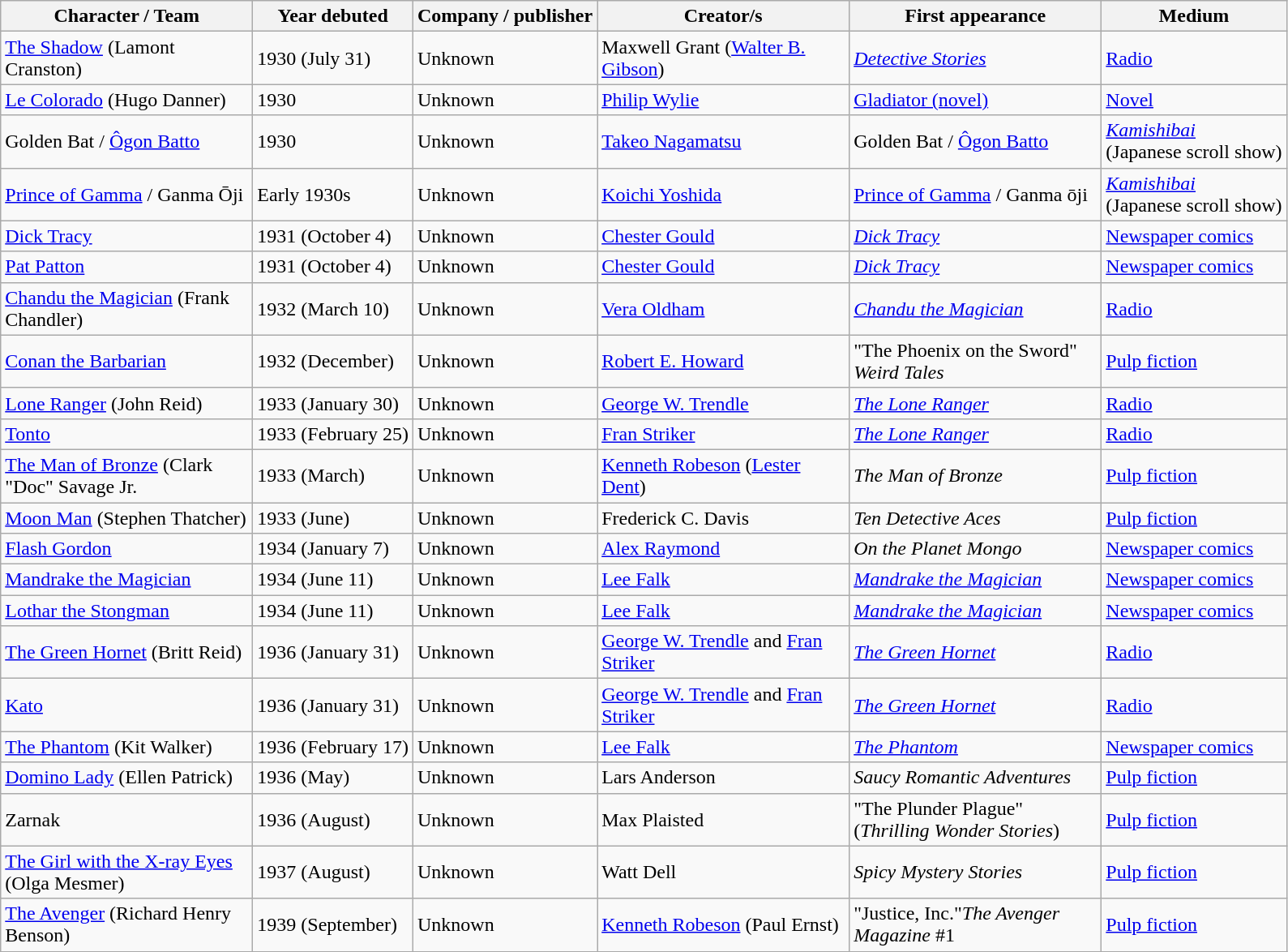<table class="wikitable sortable">
<tr>
<th width=200px>Character / Team</th>
<th>Year debuted</th>
<th>Company / publisher</th>
<th width=200px>Creator/s</th>
<th width=200px>First appearance</th>
<th>Medium</th>
</tr>
<tr>
<td><a href='#'>The Shadow</a> (Lamont Cranston)</td>
<td>1930 (July 31)</td>
<td>Unknown</td>
<td>Maxwell Grant (<a href='#'>Walter B. Gibson</a>)</td>
<td><em><a href='#'>Detective Stories</a></em></td>
<td><a href='#'>Radio</a></td>
</tr>
<tr>
<td><a href='#'>Le Colorado</a> (Hugo Danner)</td>
<td>1930</td>
<td>Unknown</td>
<td><a href='#'>Philip Wylie</a></td>
<td><a href='#'>Gladiator (novel)</a></td>
<td><a href='#'>Novel</a></td>
</tr>
<tr>
<td>Golden Bat / <a href='#'>Ôgon Batto</a></td>
<td>1930</td>
<td>Unknown</td>
<td><a href='#'>Takeo Nagamatsu</a></td>
<td>Golden Bat / <a href='#'>Ôgon Batto</a></td>
<td><em><a href='#'>Kamishibai</a></em><br> (Japanese scroll show)</td>
</tr>
<tr>
<td><a href='#'>Prince of Gamma</a> / Ganma Ōji</td>
<td>Early 1930s</td>
<td>Unknown</td>
<td><a href='#'>Koichi Yoshida</a></td>
<td><a href='#'>Prince of Gamma</a> / Ganma ōji</td>
<td><em><a href='#'>Kamishibai</a></em><br> (Japanese scroll show)</td>
</tr>
<tr>
<td><a href='#'>Dick Tracy</a></td>
<td>1931 (October 4)</td>
<td>Unknown</td>
<td><a href='#'>Chester Gould</a></td>
<td><em><a href='#'>Dick Tracy</a></em></td>
<td><a href='#'>Newspaper comics</a></td>
</tr>
<tr>
<td><a href='#'>Pat Patton</a></td>
<td>1931 (October 4)</td>
<td>Unknown</td>
<td><a href='#'>Chester Gould</a></td>
<td><em><a href='#'>Dick Tracy</a></em></td>
<td><a href='#'>Newspaper comics</a></td>
</tr>
<tr>
<td><a href='#'>Chandu the Magician</a> (Frank Chandler)</td>
<td>1932 (March 10)</td>
<td>Unknown</td>
<td><a href='#'>Vera Oldham</a></td>
<td><em><a href='#'>Chandu the Magician</a></em></td>
<td><a href='#'>Radio</a></td>
</tr>
<tr>
<td><a href='#'>Conan the Barbarian</a></td>
<td>1932 (December)</td>
<td>Unknown</td>
<td><a href='#'>Robert E. Howard</a></td>
<td>"The Phoenix on the Sword" <em>Weird Tales</em></td>
<td><a href='#'>Pulp fiction</a></td>
</tr>
<tr>
<td><a href='#'>Lone Ranger</a> (John Reid)</td>
<td>1933 (January 30)</td>
<td>Unknown</td>
<td><a href='#'>George W. Trendle</a></td>
<td><em><a href='#'>The Lone Ranger</a></em></td>
<td><a href='#'>Radio</a></td>
</tr>
<tr>
<td><a href='#'>Tonto</a></td>
<td>1933 (February 25)</td>
<td>Unknown</td>
<td><a href='#'>Fran Striker</a></td>
<td><em><a href='#'>The Lone Ranger</a></em></td>
<td><a href='#'>Radio</a></td>
</tr>
<tr>
<td><a href='#'>The Man of Bronze</a> (Clark "Doc" Savage Jr.</td>
<td>1933 (March)</td>
<td>Unknown</td>
<td><a href='#'>Kenneth Robeson</a> (<a href='#'>Lester Dent</a>)</td>
<td><em>The Man of Bronze</em></td>
<td><a href='#'>Pulp fiction</a></td>
</tr>
<tr>
<td><a href='#'>Moon Man</a> (Stephen Thatcher)</td>
<td>1933 (June)</td>
<td>Unknown</td>
<td>Frederick C. Davis</td>
<td><em>Ten Detective Aces</em></td>
<td><a href='#'>Pulp fiction</a></td>
</tr>
<tr>
<td><a href='#'>Flash Gordon</a></td>
<td>1934 (January 7)</td>
<td>Unknown</td>
<td><a href='#'>Alex Raymond</a></td>
<td><em>On the Planet Mongo</em></td>
<td><a href='#'>Newspaper comics</a></td>
</tr>
<tr>
<td><a href='#'>Mandrake the Magician</a></td>
<td>1934 (June 11)</td>
<td>Unknown</td>
<td><a href='#'>Lee Falk</a></td>
<td><em><a href='#'>Mandrake the Magician</a></em></td>
<td><a href='#'>Newspaper comics</a></td>
</tr>
<tr>
<td><a href='#'>Lothar the Stongman</a></td>
<td>1934 (June 11)</td>
<td>Unknown</td>
<td><a href='#'>Lee Falk</a></td>
<td><em><a href='#'>Mandrake the Magician</a></em></td>
<td><a href='#'>Newspaper comics</a></td>
</tr>
<tr>
<td><a href='#'>The Green Hornet</a> (Britt Reid)</td>
<td>1936 (January 31)</td>
<td>Unknown</td>
<td><a href='#'>George W. Trendle</a> and <a href='#'>Fran Striker</a></td>
<td><em><a href='#'>The Green Hornet</a></em></td>
<td><a href='#'>Radio</a></td>
</tr>
<tr>
<td><a href='#'>Kato</a></td>
<td>1936 (January 31)</td>
<td>Unknown</td>
<td><a href='#'>George W. Trendle</a> and <a href='#'>Fran Striker</a></td>
<td><em><a href='#'>The Green Hornet</a></em></td>
<td><a href='#'>Radio</a></td>
</tr>
<tr>
<td><a href='#'>The Phantom</a> (Kit Walker)</td>
<td>1936 (February 17)</td>
<td>Unknown</td>
<td><a href='#'>Lee Falk</a></td>
<td><em><a href='#'>The Phantom</a></em></td>
<td><a href='#'>Newspaper comics</a></td>
</tr>
<tr>
<td><a href='#'>Domino Lady</a> (Ellen Patrick)</td>
<td>1936 (May)</td>
<td>Unknown</td>
<td>Lars Anderson</td>
<td><em>Saucy Romantic Adventures</em></td>
<td><a href='#'>Pulp fiction</a></td>
</tr>
<tr>
<td>Zarnak</td>
<td>1936 (August)</td>
<td>Unknown</td>
<td>Max Plaisted</td>
<td>"The Plunder Plague" (<em>Thrilling Wonder Stories</em>)</td>
<td><a href='#'>Pulp fiction</a></td>
</tr>
<tr>
<td><a href='#'>The Girl with the X-ray Eyes</a> (Olga Mesmer)</td>
<td>1937 (August)</td>
<td>Unknown</td>
<td>Watt Dell</td>
<td><em>Spicy Mystery Stories</em></td>
<td><a href='#'>Pulp fiction</a></td>
</tr>
<tr>
<td><a href='#'>The Avenger</a> (Richard Henry Benson)</td>
<td>1939 (September)</td>
<td>Unknown</td>
<td><a href='#'>Kenneth Robeson</a> (Paul Ernst)</td>
<td>"Justice, Inc."<em>The Avenger Magazine</em> #1</td>
<td><a href='#'>Pulp fiction</a></td>
</tr>
<tr>
</tr>
</table>
